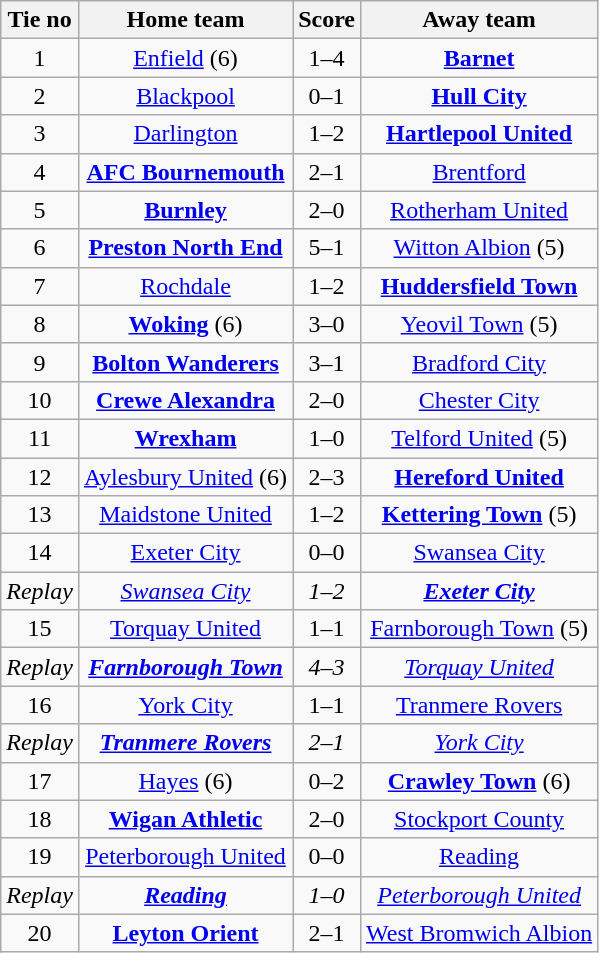<table class="wikitable" style="text-align: center">
<tr>
<th>Tie no</th>
<th>Home team</th>
<th>Score</th>
<th>Away team</th>
</tr>
<tr>
<td>1</td>
<td><a href='#'>Enfield</a> (6)</td>
<td>1–4</td>
<td><strong><a href='#'>Barnet</a></strong></td>
</tr>
<tr>
<td>2</td>
<td><a href='#'>Blackpool</a></td>
<td>0–1</td>
<td><strong><a href='#'>Hull City</a></strong></td>
</tr>
<tr>
<td>3</td>
<td><a href='#'>Darlington</a></td>
<td>1–2</td>
<td><strong><a href='#'>Hartlepool United</a></strong></td>
</tr>
<tr>
<td>4</td>
<td><strong><a href='#'>AFC Bournemouth</a></strong></td>
<td>2–1</td>
<td><a href='#'>Brentford</a></td>
</tr>
<tr>
<td>5</td>
<td><strong><a href='#'>Burnley</a></strong></td>
<td>2–0</td>
<td><a href='#'>Rotherham United</a></td>
</tr>
<tr>
<td>6</td>
<td><strong><a href='#'>Preston North End</a></strong></td>
<td>5–1</td>
<td><a href='#'>Witton Albion</a> (5)</td>
</tr>
<tr>
<td>7</td>
<td><a href='#'>Rochdale</a></td>
<td>1–2</td>
<td><strong><a href='#'>Huddersfield Town</a></strong></td>
</tr>
<tr>
<td>8</td>
<td><strong><a href='#'>Woking</a></strong> (6)</td>
<td>3–0</td>
<td><a href='#'>Yeovil Town</a> (5)</td>
</tr>
<tr>
<td>9</td>
<td><strong><a href='#'>Bolton Wanderers</a></strong></td>
<td>3–1</td>
<td><a href='#'>Bradford City</a></td>
</tr>
<tr>
<td>10</td>
<td><strong><a href='#'>Crewe Alexandra</a></strong></td>
<td>2–0</td>
<td><a href='#'>Chester City</a></td>
</tr>
<tr>
<td>11</td>
<td><strong><a href='#'>Wrexham</a></strong></td>
<td>1–0</td>
<td><a href='#'>Telford United</a> (5)</td>
</tr>
<tr>
<td>12</td>
<td><a href='#'>Aylesbury United</a> (6)</td>
<td>2–3</td>
<td><strong><a href='#'>Hereford United</a></strong></td>
</tr>
<tr>
<td>13</td>
<td><a href='#'>Maidstone United</a></td>
<td>1–2</td>
<td><strong><a href='#'>Kettering Town</a></strong> (5)</td>
</tr>
<tr>
<td>14</td>
<td><a href='#'>Exeter City</a></td>
<td>0–0</td>
<td><a href='#'>Swansea City</a></td>
</tr>
<tr>
<td><em>Replay</em></td>
<td><em><a href='#'>Swansea City</a></em></td>
<td><em>1–2</em></td>
<td><strong><em><a href='#'>Exeter City</a></em></strong></td>
</tr>
<tr>
<td>15</td>
<td><a href='#'>Torquay United</a></td>
<td>1–1</td>
<td><a href='#'>Farnborough Town</a> (5)</td>
</tr>
<tr>
<td><em>Replay</em></td>
<td><strong><em><a href='#'>Farnborough Town</a></em></strong></td>
<td><em>4–3</em></td>
<td><em><a href='#'>Torquay United</a></em></td>
</tr>
<tr>
<td>16</td>
<td><a href='#'>York City</a></td>
<td>1–1</td>
<td><a href='#'>Tranmere Rovers</a></td>
</tr>
<tr>
<td><em>Replay</em></td>
<td><strong><em><a href='#'>Tranmere Rovers</a></em></strong></td>
<td><em>2–1</em></td>
<td><em><a href='#'>York City</a></em></td>
</tr>
<tr>
<td>17</td>
<td><a href='#'>Hayes</a> (6)</td>
<td>0–2</td>
<td><strong><a href='#'>Crawley Town</a></strong> (6)</td>
</tr>
<tr>
<td>18</td>
<td><strong><a href='#'>Wigan Athletic</a></strong></td>
<td>2–0</td>
<td><a href='#'>Stockport County</a></td>
</tr>
<tr>
<td>19</td>
<td><a href='#'>Peterborough United</a></td>
<td>0–0</td>
<td><a href='#'>Reading</a></td>
</tr>
<tr>
<td><em>Replay</em></td>
<td><strong><em><a href='#'>Reading</a></em></strong></td>
<td><em>1–0</em></td>
<td><em><a href='#'>Peterborough United</a></em></td>
</tr>
<tr>
<td>20</td>
<td><strong><a href='#'>Leyton Orient</a></strong></td>
<td>2–1</td>
<td><a href='#'>West Bromwich Albion</a></td>
</tr>
</table>
